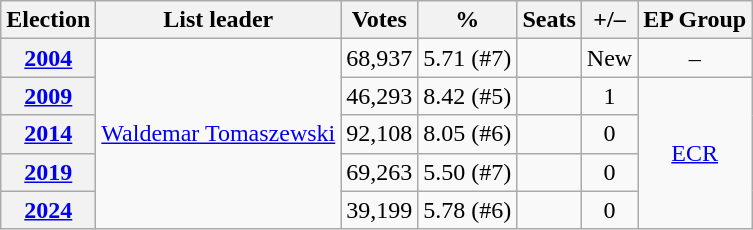<table class=wikitable style="text-align: center;">
<tr>
<th>Election</th>
<th>List leader</th>
<th>Votes</th>
<th>%</th>
<th>Seats</th>
<th>+/–</th>
<th>EP Group</th>
</tr>
<tr>
<th><a href='#'>2004</a></th>
<td rowspan=5><a href='#'>Waldemar Tomaszewski</a></td>
<td>68,937</td>
<td>5.71 (#7)</td>
<td></td>
<td>New</td>
<td>–</td>
</tr>
<tr>
<th><a href='#'>2009</a></th>
<td>46,293</td>
<td>8.42 (#5)</td>
<td></td>
<td> 1</td>
<td rowspan=4><a href='#'>ECR</a></td>
</tr>
<tr>
<th><a href='#'>2014</a></th>
<td>92,108</td>
<td>8.05 (#6)</td>
<td></td>
<td> 0</td>
</tr>
<tr>
<th><a href='#'>2019</a></th>
<td>69,263</td>
<td>5.50 (#7)</td>
<td></td>
<td> 0</td>
</tr>
<tr>
<th><a href='#'>2024</a></th>
<td>39,199</td>
<td>5.78 (#6)</td>
<td></td>
<td> 0</td>
</tr>
</table>
